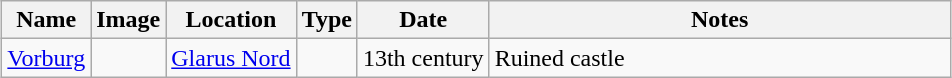<table class="wikitable sortable" style="text-align:left; margin-left: auto; margin-right: auto; border: none; width:500">
<tr>
<th>Name</th>
<th class="unsortable">Image</th>
<th>Location</th>
<th>Type</th>
<th>Date</th>
<th class="unsortable" style="width: 300px;">Notes</th>
</tr>
<tr>
<td><a href='#'>Vorburg</a></td>
<td></td>
<td><a href='#'>Glarus Nord</a><br></td>
<td></td>
<td data-sort-value=1250>13th century</td>
<td>Ruined castle</td>
</tr>
<tr>
</tr>
</table>
